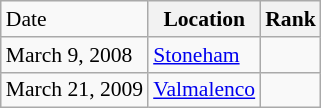<table class="wikitable sortable" style="font-size:90%" style="text-align:center">
<tr>
<td>Date</td>
<th>Location</th>
<th>Rank</th>
</tr>
<tr>
<td>March 9, 2008</td>
<td><a href='#'>Stoneham</a></td>
<td></td>
</tr>
<tr>
<td>March 21, 2009</td>
<td><a href='#'>Valmalenco</a></td>
<td></td>
</tr>
</table>
